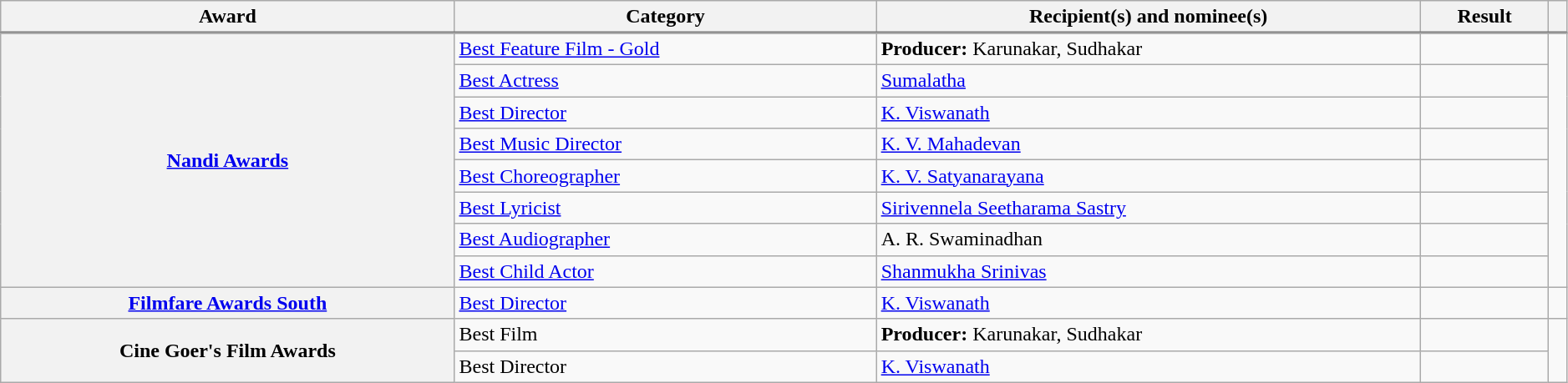<table class="wikitable sortable" width="99%">
<tr>
<th scope=col>Award</th>
<th scope=col>Category</th>
<th scope=col>Recipient(s) and nominee(s)</th>
<th scope=col>Result</th>
<th scope=col class=unsortable></th>
</tr>
<tr style="border-top:2px solid gray;">
</tr>
<tr>
<th scope=row rowspan=8><a href='#'>Nandi Awards</a></th>
<td><a href='#'>Best Feature Film - Gold</a></td>
<td><strong>Producer:</strong> Karunakar, Sudhakar</td>
<td></td>
<td style="text-align:center;" rowspan=8></td>
</tr>
<tr>
<td><a href='#'>Best Actress</a></td>
<td><a href='#'>Sumalatha</a></td>
<td></td>
</tr>
<tr>
<td><a href='#'>Best Director</a></td>
<td><a href='#'>K. Viswanath</a></td>
<td></td>
</tr>
<tr>
<td><a href='#'>Best Music Director</a></td>
<td><a href='#'>K. V. Mahadevan</a></td>
<td></td>
</tr>
<tr>
<td><a href='#'>Best Choreographer</a></td>
<td><a href='#'>K. V. Satyanarayana</a></td>
<td></td>
</tr>
<tr>
<td><a href='#'>Best Lyricist</a></td>
<td><a href='#'>Sirivennela Seetharama Sastry</a></td>
<td></td>
</tr>
<tr>
<td><a href='#'>Best Audiographer</a></td>
<td>A. R. Swaminadhan</td>
<td></td>
</tr>
<tr>
<td><a href='#'>Best Child Actor</a></td>
<td><a href='#'>Shanmukha Srinivas</a></td>
<td></td>
</tr>
<tr>
<th scope=row rowspan=1><a href='#'>Filmfare Awards South</a></th>
<td><a href='#'>Best Director</a></td>
<td><a href='#'>K. Viswanath</a></td>
<td></td>
<td style="text-align:center;" rowspan=1></td>
</tr>
<tr>
<th scope=row rowspan=2>Cine Goer's Film Awards</th>
<td>Best Film</td>
<td><strong>Producer:</strong> Karunakar, Sudhakar</td>
<td></td>
<td style="text-align:center;" rowspan=2></td>
</tr>
<tr>
<td>Best Director</td>
<td><a href='#'>K. Viswanath</a></td>
<td></td>
</tr>
</table>
